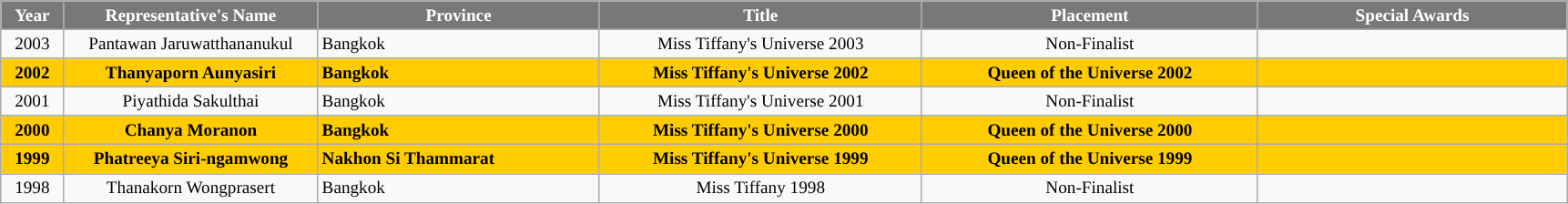<table class="wikitable" style="font-size: 80%; text-align:center">
<tr>
<th width="40" style="background-color:#787878;color:#FFFFFF;">Year</th>
<th width="180" style="background-color:#787878;color:#FFFFFF;">Representative's Name</th>
<th width="200" style="background-color:#787878;color:#FFFFFF;">Province</th>
<th width="230" style="background-color:#787878;color:#FFFFFF;">Title</th>
<th width="240" style="background-color:#787878;color:#FFFFFF;">Placement</th>
<th width="220" style="background-color:#787878;color:#FFFFFF;">Special Awards</th>
</tr>
<tr>
<td>2003</td>
<td>Pantawan Jaruwatthananukul</td>
<td align=left>Bangkok</td>
<td>Miss Tiffany's Universe 2003</td>
<td align="center">Non-Finalist</td>
<td></td>
</tr>
<tr style="background-color:#FFCC00;">
<td><strong>2002</strong></td>
<td><strong>Thanyaporn Aunyasiri</strong></td>
<td align=left><strong>Bangkok</strong></td>
<td><strong>Miss Tiffany's Universe 2002</strong></td>
<td align="center"><strong>Queen of the Universe 2002</strong></td>
<td style="background:;"></td>
</tr>
<tr>
<td>2001</td>
<td>Piyathida Sakulthai</td>
<td align=left>Bangkok</td>
<td>Miss Tiffany's Universe 2001</td>
<td align="center">Non-Finalist</td>
<td></td>
</tr>
<tr style="background-color:#FFCC00;">
<td><strong>2000</strong></td>
<td><strong>Chanya Moranon</strong></td>
<td align=left><strong>Bangkok</strong></td>
<td><strong>Miss Tiffany's Universe 2000</strong></td>
<td align="center"><strong>Queen of the Universe 2000</strong></td>
<td style="background:;"></td>
</tr>
<tr style="background-color:#FFCC00;">
<td><strong>1999</strong></td>
<td><strong>Phatreeya Siri-ngamwong</strong></td>
<td align=left><strong>Nakhon Si Thammarat</strong></td>
<td><strong>Miss Tiffany's Universe 1999</strong></td>
<td align="center"><strong>Queen of the Universe 1999</strong></td>
<td style="background:;"></td>
</tr>
<tr>
<td>1998</td>
<td>Thanakorn Wongprasert</td>
<td align=left>Bangkok</td>
<td>Miss Tiffany 1998</td>
<td align="center">Non-Finalist</td>
<td></td>
</tr>
</table>
